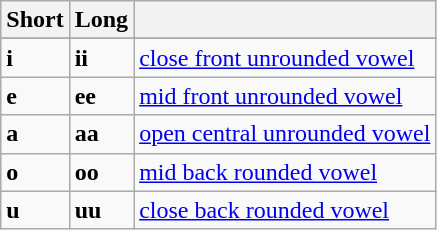<table class = "wikitable">
<tr>
<th>Short</th>
<th>Long</th>
<th></th>
</tr>
<tr>
</tr>
<tr>
<td><strong>i</strong> </td>
<td><strong>ii</strong> </td>
<td><a href='#'>close front unrounded vowel</a></td>
</tr>
<tr>
<td><strong>e</strong> </td>
<td><strong>ee</strong> </td>
<td><a href='#'>mid front unrounded vowel</a></td>
</tr>
<tr>
<td><strong>a</strong> </td>
<td><strong>aa</strong> </td>
<td><a href='#'>open central unrounded vowel</a></td>
</tr>
<tr>
<td><strong>o</strong> </td>
<td><strong>oo</strong> </td>
<td><a href='#'>mid back rounded vowel</a></td>
</tr>
<tr>
<td><strong>u</strong> </td>
<td><strong>uu</strong> </td>
<td><a href='#'>close back rounded vowel</a></td>
</tr>
</table>
